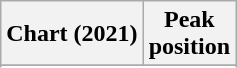<table class="wikitable sortable plainrowheaders" style="text-align:center">
<tr>
<th scope="col">Chart (2021)</th>
<th scope="col">Peak<br> position</th>
</tr>
<tr>
</tr>
<tr>
</tr>
<tr>
</tr>
</table>
